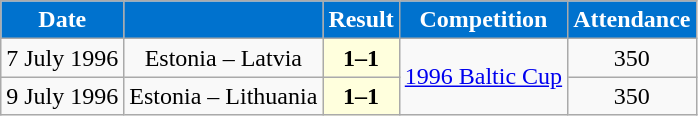<table class="wikitable"style="text-align:center">
<tr>
<th style="background:#0072CE; color:white">Date</th>
<th style="background:#0072CE; color:white"></th>
<th style="background:#0072CE; color:white">Result</th>
<th style="background:#0072CE; color:white">Competition</th>
<th style="background:#0072CE; color:white">Attendance</th>
</tr>
<tr>
<td>7 July 1996</td>
<td> Estonia – Latvia </td>
<td style="background:#ffd"><strong>1–1</strong></td>
<td rowspan="2"><a href='#'>1996 Baltic Cup</a></td>
<td>350</td>
</tr>
<tr>
<td>9 July 1996</td>
<td> Estonia – Lithuania </td>
<td style="background:#ffd;"><strong>1–1</strong></td>
<td>350</td>
</tr>
</table>
